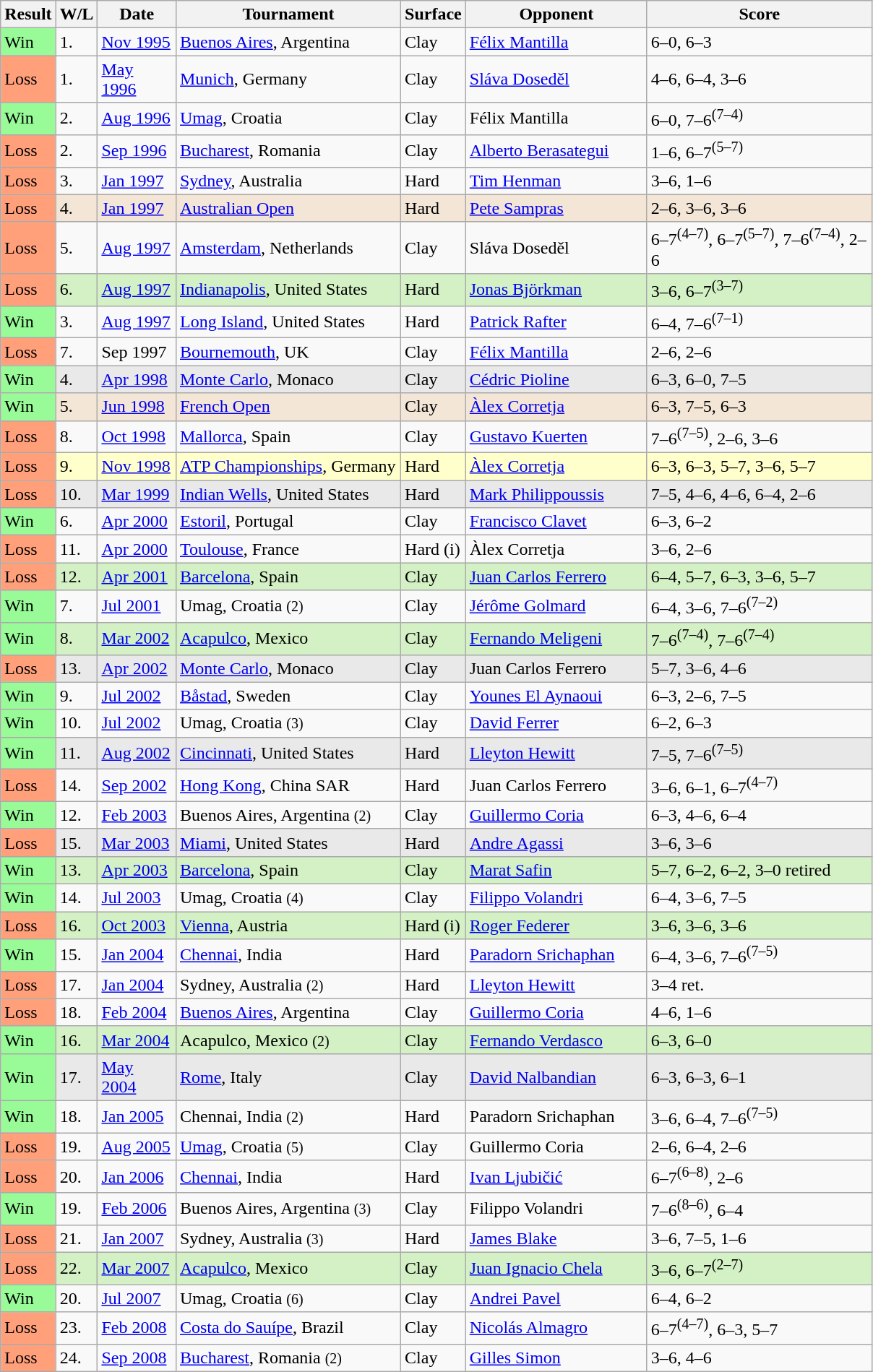<table class="sortable wikitable">
<tr>
<th style="width:40px">Result</th>
<th style="width:30px" class="unsortable">W/L</th>
<th style="width:65px">Date</th>
<th style="width:200px">Tournament</th>
<th style="width:50px">Surface</th>
<th style="width:160px">Opponent</th>
<th style="width:200px" class="unsortable">Score</th>
</tr>
<tr>
<td style="background:#98fb98;">Win</td>
<td>1.</td>
<td><a href='#'>Nov 1995</a></td>
<td><a href='#'>Buenos Aires</a>, Argentina</td>
<td>Clay</td>
<td> <a href='#'>Félix Mantilla</a></td>
<td>6–0, 6–3</td>
</tr>
<tr>
<td style="background:#ffa07a;">Loss</td>
<td>1.</td>
<td><a href='#'>May 1996</a></td>
<td><a href='#'>Munich</a>, Germany</td>
<td>Clay</td>
<td> <a href='#'>Sláva Doseděl</a></td>
<td>4–6, 6–4, 3–6</td>
</tr>
<tr>
<td style="background:#98fb98;">Win</td>
<td>2.</td>
<td><a href='#'>Aug 1996</a></td>
<td><a href='#'>Umag</a>, Croatia</td>
<td>Clay</td>
<td> Félix Mantilla</td>
<td>6–0, 7–6<sup>(7–4)</sup></td>
</tr>
<tr>
<td style="background:#ffa07a;">Loss</td>
<td>2.</td>
<td><a href='#'>Sep 1996</a></td>
<td><a href='#'>Bucharest</a>, Romania</td>
<td>Clay</td>
<td> <a href='#'>Alberto Berasategui</a></td>
<td>1–6, 6–7<sup>(5–7)</sup></td>
</tr>
<tr>
<td style="background:#ffa07a;">Loss</td>
<td>3.</td>
<td><a href='#'>Jan 1997</a></td>
<td><a href='#'>Sydney</a>, Australia</td>
<td>Hard</td>
<td> <a href='#'>Tim Henman</a></td>
<td>3–6, 1–6</td>
</tr>
<tr bgcolor=f3e6d7>
<td style="background:#ffa07a;">Loss</td>
<td>4.</td>
<td><a href='#'>Jan 1997</a></td>
<td><a href='#'>Australian Open</a></td>
<td>Hard</td>
<td> <a href='#'>Pete Sampras</a></td>
<td>2–6, 3–6, 3–6</td>
</tr>
<tr>
<td style="background:#ffa07a;">Loss</td>
<td>5.</td>
<td><a href='#'>Aug 1997</a></td>
<td><a href='#'>Amsterdam</a>, Netherlands</td>
<td>Clay</td>
<td> Sláva Doseděl</td>
<td>6–7<sup>(4–7)</sup>, 6–7<sup>(5–7)</sup>, 7–6<sup>(7–4)</sup>, 2–6</td>
</tr>
<tr style="background:#d4f1c5;">
<td style="background:#ffa07a;">Loss</td>
<td>6.</td>
<td><a href='#'>Aug 1997</a></td>
<td><a href='#'>Indianapolis</a>, United States</td>
<td>Hard</td>
<td> <a href='#'>Jonas Björkman</a></td>
<td>3–6, 6–7<sup>(3–7)</sup></td>
</tr>
<tr>
<td style="background:#98fb98;">Win</td>
<td>3.</td>
<td><a href='#'>Aug 1997</a></td>
<td><a href='#'>Long Island</a>, United States</td>
<td>Hard</td>
<td> <a href='#'>Patrick Rafter</a></td>
<td>6–4, 7–6<sup>(7–1)</sup></td>
</tr>
<tr>
<td style="background:#ffa07a;">Loss</td>
<td>7.</td>
<td>Sep 1997</td>
<td><a href='#'>Bournemouth</a>, UK</td>
<td>Clay</td>
<td> <a href='#'>Félix Mantilla</a></td>
<td>2–6, 2–6</td>
</tr>
<tr style="background:#e9e9e9;">
<td style="background:#98fb98;">Win</td>
<td>4.</td>
<td><a href='#'>Apr 1998</a></td>
<td><a href='#'>Monte Carlo</a>, Monaco</td>
<td>Clay</td>
<td> <a href='#'>Cédric Pioline</a></td>
<td>6–3, 6–0, 7–5</td>
</tr>
<tr style="background:#f3e6d7;">
<td style="background:#98fb98;">Win</td>
<td>5.</td>
<td><a href='#'>Jun 1998</a></td>
<td><a href='#'>French Open</a></td>
<td>Clay</td>
<td> <a href='#'>Àlex Corretja</a></td>
<td>6–3, 7–5, 6–3</td>
</tr>
<tr>
<td style="background:#ffa07a;">Loss</td>
<td>8.</td>
<td><a href='#'>Oct 1998</a></td>
<td><a href='#'>Mallorca</a>, Spain</td>
<td>Clay</td>
<td> <a href='#'>Gustavo Kuerten</a></td>
<td>7–6<sup>(7–5)</sup>, 2–6, 3–6</td>
</tr>
<tr bgcolor=ffffcc>
<td style="background:#ffa07a;">Loss</td>
<td>9.</td>
<td><a href='#'>Nov 1998</a></td>
<td><a href='#'>ATP Championships</a>, Germany</td>
<td>Hard</td>
<td> <a href='#'>Àlex Corretja</a></td>
<td>6–3, 6–3, 5–7, 3–6, 5–7</td>
</tr>
<tr style="background:#e9e9e9;">
<td style="background:#ffa07a;">Loss</td>
<td>10.</td>
<td><a href='#'>Mar 1999</a></td>
<td><a href='#'>Indian Wells</a>, United States</td>
<td>Hard</td>
<td> <a href='#'>Mark Philippoussis</a></td>
<td>7–5, 4–6, 4–6, 6–4, 2–6</td>
</tr>
<tr>
<td style="background:#98fb98;">Win</td>
<td>6.</td>
<td><a href='#'>Apr 2000</a></td>
<td><a href='#'>Estoril</a>, Portugal</td>
<td>Clay</td>
<td> <a href='#'>Francisco Clavet</a></td>
<td>6–3, 6–2</td>
</tr>
<tr>
<td style="background:#ffa07a;">Loss</td>
<td>11.</td>
<td><a href='#'>Apr 2000</a></td>
<td><a href='#'>Toulouse</a>, France</td>
<td>Hard (i)</td>
<td> Àlex Corretja</td>
<td>3–6, 2–6</td>
</tr>
<tr style="background:#d4f1c5;">
<td style="background:#ffa07a;">Loss</td>
<td>12.</td>
<td><a href='#'>Apr 2001</a></td>
<td><a href='#'>Barcelona</a>, Spain</td>
<td>Clay</td>
<td> <a href='#'>Juan Carlos Ferrero</a></td>
<td>6–4, 5–7, 6–3, 3–6, 5–7</td>
</tr>
<tr>
<td style="background:#98fb98;">Win</td>
<td>7.</td>
<td><a href='#'>Jul 2001</a></td>
<td>Umag, Croatia <small>(2)</small></td>
<td>Clay</td>
<td> <a href='#'>Jérôme Golmard</a></td>
<td>6–4, 3–6, 7–6<sup>(7–2)</sup></td>
</tr>
<tr style="background:#d4f1c5;">
<td style="background:#98fb98;">Win</td>
<td>8.</td>
<td><a href='#'>Mar 2002</a></td>
<td><a href='#'>Acapulco</a>, Mexico</td>
<td>Clay</td>
<td> <a href='#'>Fernando Meligeni</a></td>
<td>7–6<sup>(7–4)</sup>, 7–6<sup>(7–4)</sup></td>
</tr>
<tr style="background:#e9e9e9;">
<td style="background:#ffa07a;">Loss</td>
<td>13.</td>
<td><a href='#'>Apr 2002</a></td>
<td><a href='#'>Monte Carlo</a>, Monaco</td>
<td>Clay</td>
<td> Juan Carlos Ferrero</td>
<td>5–7, 3–6, 4–6</td>
</tr>
<tr>
<td style="background:#98fb98;">Win</td>
<td>9.</td>
<td><a href='#'>Jul 2002</a></td>
<td><a href='#'>Båstad</a>, Sweden</td>
<td>Clay</td>
<td> <a href='#'>Younes El Aynaoui</a></td>
<td>6–3, 2–6, 7–5</td>
</tr>
<tr>
<td style="background:#98fb98;">Win</td>
<td>10.</td>
<td><a href='#'>Jul 2002</a></td>
<td>Umag, Croatia <small>(3)</small></td>
<td>Clay</td>
<td> <a href='#'>David Ferrer</a></td>
<td>6–2, 6–3</td>
</tr>
<tr style="background:#e9e9e9;">
<td style="background:#98fb98;">Win</td>
<td>11.</td>
<td><a href='#'>Aug 2002</a></td>
<td><a href='#'>Cincinnati</a>, United States</td>
<td>Hard</td>
<td> <a href='#'>Lleyton Hewitt</a></td>
<td>7–5, 7–6<sup>(7–5)</sup></td>
</tr>
<tr>
<td style="background:#ffa07a;">Loss</td>
<td>14.</td>
<td><a href='#'>Sep 2002</a></td>
<td><a href='#'>Hong Kong</a>, China SAR</td>
<td>Hard</td>
<td> Juan Carlos Ferrero</td>
<td>3–6, 6–1, 6–7<sup>(4–7)</sup></td>
</tr>
<tr>
<td style="background:#98fb98;">Win</td>
<td>12.</td>
<td><a href='#'>Feb 2003</a></td>
<td>Buenos Aires, Argentina <small>(2)</small></td>
<td>Clay</td>
<td> <a href='#'>Guillermo Coria</a></td>
<td>6–3, 4–6, 6–4</td>
</tr>
<tr style="background:#e9e9e9;">
<td style="background:#ffa07a;">Loss</td>
<td>15.</td>
<td><a href='#'>Mar 2003</a></td>
<td><a href='#'>Miami</a>, United States</td>
<td>Hard</td>
<td> <a href='#'>Andre Agassi</a></td>
<td>3–6, 3–6</td>
</tr>
<tr style="background:#d4f1c5;">
<td style="background:#98fb98;">Win</td>
<td>13.</td>
<td><a href='#'>Apr 2003</a></td>
<td><a href='#'>Barcelona</a>, Spain</td>
<td>Clay</td>
<td> <a href='#'>Marat Safin</a></td>
<td>5–7, 6–2, 6–2, 3–0 retired</td>
</tr>
<tr>
<td style="background:#98fb98;">Win</td>
<td>14.</td>
<td><a href='#'>Jul 2003</a></td>
<td>Umag, Croatia <small>(4)</small></td>
<td>Clay</td>
<td> <a href='#'>Filippo Volandri</a></td>
<td>6–4, 3–6, 7–5</td>
</tr>
<tr style="background:#d4f1c5;">
<td style="background:#ffa07a;">Loss</td>
<td>16.</td>
<td><a href='#'>Oct 2003</a></td>
<td><a href='#'>Vienna</a>, Austria</td>
<td>Hard (i)</td>
<td> <a href='#'>Roger Federer</a></td>
<td>3–6, 3–6, 3–6</td>
</tr>
<tr>
<td style="background:#98fb98;">Win</td>
<td>15.</td>
<td><a href='#'>Jan 2004</a></td>
<td><a href='#'>Chennai</a>, India</td>
<td>Hard</td>
<td> <a href='#'>Paradorn Srichaphan</a></td>
<td>6–4, 3–6, 7–6<sup>(7–5)</sup></td>
</tr>
<tr>
<td style="background:#ffa07a;">Loss</td>
<td>17.</td>
<td><a href='#'>Jan 2004</a></td>
<td>Sydney, Australia <small>(2)</small></td>
<td>Hard</td>
<td> <a href='#'>Lleyton Hewitt</a></td>
<td>3–4 ret.</td>
</tr>
<tr>
<td style="background:#ffa07a;">Loss</td>
<td>18.</td>
<td><a href='#'>Feb 2004</a></td>
<td><a href='#'>Buenos Aires</a>, Argentina</td>
<td>Clay</td>
<td> <a href='#'>Guillermo Coria</a></td>
<td>4–6, 1–6</td>
</tr>
<tr style="background:#d4f1c5;">
<td style="background:#98fb98;">Win</td>
<td>16.</td>
<td><a href='#'>Mar 2004</a></td>
<td>Acapulco, Mexico <small>(2)</small></td>
<td>Clay</td>
<td> <a href='#'>Fernando Verdasco</a></td>
<td>6–3, 6–0</td>
</tr>
<tr style="background:#e9e9e9;">
<td style="background:#98fb98;">Win</td>
<td>17.</td>
<td><a href='#'>May 2004</a></td>
<td><a href='#'>Rome</a>, Italy</td>
<td>Clay</td>
<td> <a href='#'>David Nalbandian</a></td>
<td>6–3, 6–3, 6–1</td>
</tr>
<tr>
<td style="background:#98fb98;">Win</td>
<td>18.</td>
<td><a href='#'>Jan 2005</a></td>
<td>Chennai, India <small>(2)</small></td>
<td>Hard</td>
<td> Paradorn Srichaphan</td>
<td>3–6, 6–4, 7–6<sup>(7–5)</sup></td>
</tr>
<tr>
<td style="background:#ffa07a;">Loss</td>
<td>19.</td>
<td><a href='#'>Aug 2005</a></td>
<td><a href='#'>Umag</a>, Croatia <small>(5)</small></td>
<td>Clay</td>
<td> Guillermo Coria</td>
<td>2–6, 6–4, 2–6</td>
</tr>
<tr>
<td style="background:#ffa07a;">Loss</td>
<td>20.</td>
<td><a href='#'>Jan 2006</a></td>
<td><a href='#'>Chennai</a>, India</td>
<td>Hard</td>
<td> <a href='#'>Ivan Ljubičić</a></td>
<td>6–7<sup>(6–8)</sup>, 2–6</td>
</tr>
<tr>
<td style="background:#98fb98;">Win</td>
<td>19.</td>
<td><a href='#'>Feb 2006</a></td>
<td>Buenos Aires, Argentina <small>(3)</small></td>
<td>Clay</td>
<td> Filippo Volandri</td>
<td>7–6<sup>(8–6)</sup>, 6–4</td>
</tr>
<tr>
<td style="background:#ffa07a;">Loss</td>
<td>21.</td>
<td><a href='#'>Jan 2007</a></td>
<td>Sydney, Australia <small>(3)</small></td>
<td>Hard</td>
<td> <a href='#'>James Blake</a></td>
<td>3–6, 7–5, 1–6</td>
</tr>
<tr style="background:#d4f1c5;">
<td style="background:#ffa07a;">Loss</td>
<td>22.</td>
<td><a href='#'>Mar 2007</a></td>
<td><a href='#'>Acapulco</a>, Mexico</td>
<td>Clay</td>
<td> <a href='#'>Juan Ignacio Chela</a></td>
<td>3–6, 6–7<sup>(2–7)</sup></td>
</tr>
<tr>
<td style="background:#98fb98;">Win</td>
<td>20.</td>
<td><a href='#'>Jul 2007</a></td>
<td>Umag, Croatia <small>(6)</small></td>
<td>Clay</td>
<td> <a href='#'>Andrei Pavel</a></td>
<td>6–4, 6–2</td>
</tr>
<tr>
<td style="background:#ffa07a;">Loss</td>
<td>23.</td>
<td><a href='#'>Feb 2008</a></td>
<td><a href='#'>Costa do Sauípe</a>, Brazil</td>
<td>Clay</td>
<td> <a href='#'>Nicolás Almagro</a></td>
<td>6–7<sup>(4–7)</sup>, 6–3, 5–7</td>
</tr>
<tr>
<td style="background:#ffa07a;">Loss</td>
<td>24.</td>
<td><a href='#'>Sep 2008</a></td>
<td><a href='#'>Bucharest</a>, Romania <small>(2)</small></td>
<td>Clay</td>
<td> <a href='#'>Gilles Simon</a></td>
<td>3–6, 4–6</td>
</tr>
</table>
